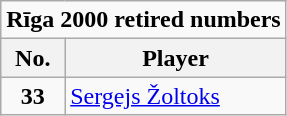<table class="wikitable">
<tr>
<td style="text-align:center;" colspan="4"><strong>Rīga 2000 retired numbers</strong></td>
</tr>
<tr>
<th>No.</th>
<th>Player</th>
</tr>
<tr>
<td style="text-align:center;"><strong>33</strong></td>
<td><a href='#'>Sergejs Žoltoks</a></td>
</tr>
</table>
